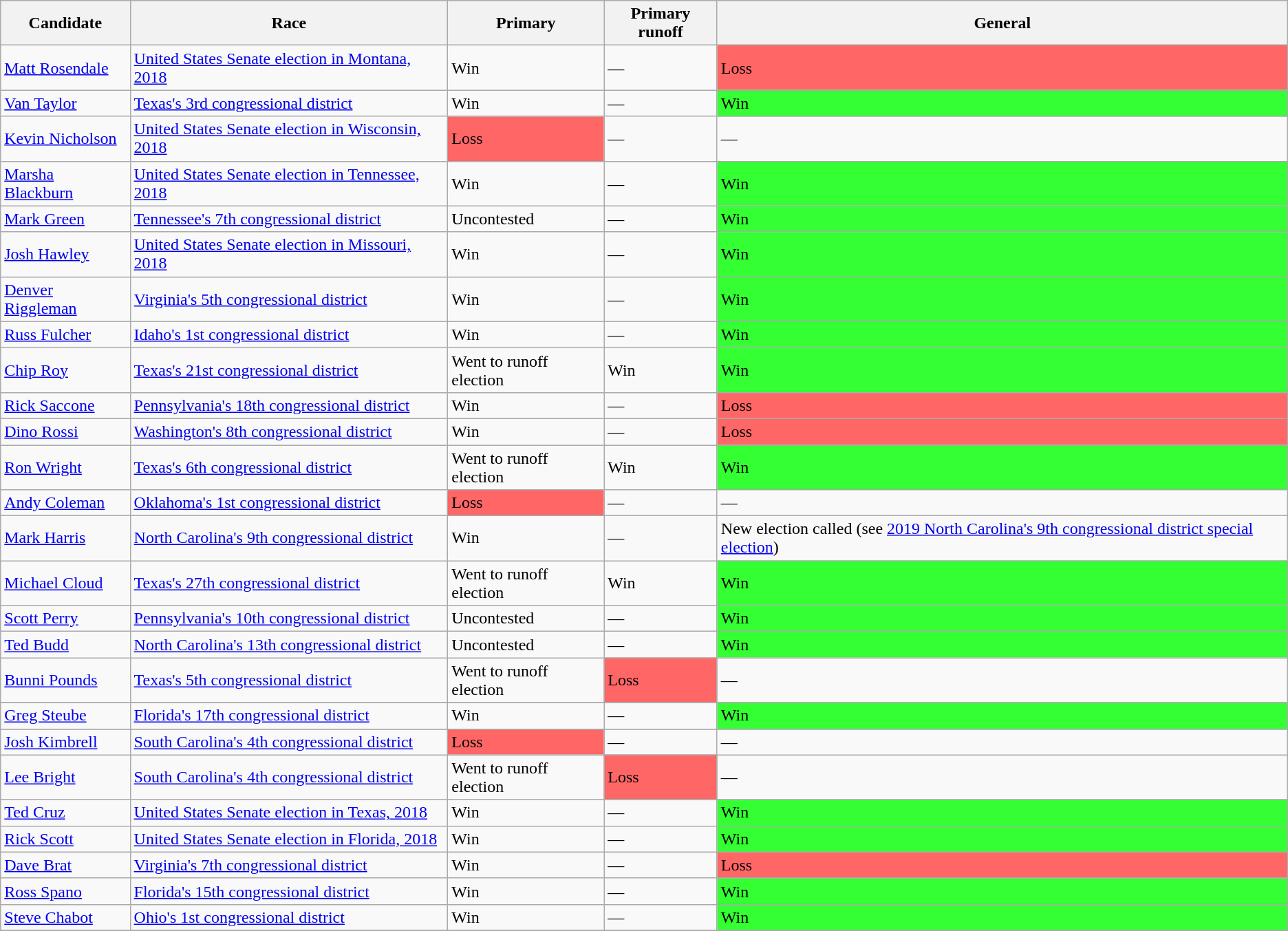<table class="wikitable sortable">
<tr>
<th>Candidate</th>
<th>Race</th>
<th>Primary</th>
<th>Primary runoff</th>
<th>General</th>
</tr>
<tr>
<td><a href='#'>Matt Rosendale</a></td>
<td><a href='#'>United States Senate election in Montana, 2018</a></td>
<td>Win</td>
<td>—</td>
<td style="background:#f66">Loss</td>
</tr>
<tr>
<td><a href='#'>Van Taylor</a></td>
<td><a href='#'>Texas's 3rd congressional district</a></td>
<td>Win</td>
<td>—</td>
<td style="background:#3f3">Win</td>
</tr>
<tr>
<td><a href='#'>Kevin Nicholson</a></td>
<td><a href='#'>United States Senate election in Wisconsin, 2018</a></td>
<td style="background:#f66">Loss</td>
<td>—</td>
<td>—</td>
</tr>
<tr>
<td><a href='#'>Marsha Blackburn</a></td>
<td><a href='#'>United States Senate election in Tennessee, 2018</a></td>
<td>Win</td>
<td>—</td>
<td style="background:#3f3">Win</td>
</tr>
<tr>
<td><a href='#'>Mark Green</a></td>
<td><a href='#'>Tennessee's 7th congressional district</a></td>
<td>Uncontested</td>
<td>—</td>
<td style="background:#3f3">Win</td>
</tr>
<tr>
<td><a href='#'>Josh Hawley</a></td>
<td><a href='#'>United States Senate election in Missouri, 2018</a></td>
<td>Win</td>
<td>—</td>
<td style="background:#3f3">Win</td>
</tr>
<tr>
<td><a href='#'>Denver Riggleman</a></td>
<td><a href='#'>Virginia's 5th congressional district</a></td>
<td>Win</td>
<td>—</td>
<td style="background:#3f3">Win</td>
</tr>
<tr>
<td><a href='#'>Russ Fulcher</a></td>
<td><a href='#'>Idaho's 1st congressional district</a></td>
<td>Win</td>
<td>—</td>
<td style="background:#3f3">Win</td>
</tr>
<tr>
<td><a href='#'>Chip Roy</a></td>
<td><a href='#'>Texas's 21st congressional district</a></td>
<td>Went to runoff election</td>
<td>Win</td>
<td style="background:#3f3">Win</td>
</tr>
<tr>
<td><a href='#'>Rick Saccone</a></td>
<td><a href='#'>Pennsylvania's 18th congressional district</a></td>
<td>Win</td>
<td>—</td>
<td style="background:#f66">Loss</td>
</tr>
<tr>
<td><a href='#'>Dino Rossi</a></td>
<td><a href='#'>Washington's 8th congressional district</a></td>
<td>Win</td>
<td>—</td>
<td style="background:#f66">Loss</td>
</tr>
<tr>
<td><a href='#'>Ron Wright</a></td>
<td><a href='#'>Texas's 6th congressional district</a></td>
<td>Went to runoff election</td>
<td>Win</td>
<td style="background:#3f3">Win</td>
</tr>
<tr>
<td><a href='#'>Andy Coleman</a></td>
<td><a href='#'>Oklahoma's 1st congressional district</a></td>
<td style="background:#f66">Loss</td>
<td>—</td>
<td>—</td>
</tr>
<tr>
<td><a href='#'>Mark Harris</a></td>
<td><a href='#'>North Carolina's 9th congressional district</a></td>
<td>Win</td>
<td>—</td>
<td>New election called (see <a href='#'>2019 North Carolina's 9th congressional district special election</a>)</td>
</tr>
<tr>
<td><a href='#'>Michael Cloud</a></td>
<td><a href='#'>Texas's 27th congressional district</a></td>
<td>Went to runoff election</td>
<td>Win</td>
<td style="background:#3f3">Win</td>
</tr>
<tr>
<td><a href='#'>Scott Perry</a></td>
<td><a href='#'>Pennsylvania's 10th congressional district</a></td>
<td>Uncontested</td>
<td>—</td>
<td style="background:#3f3">Win</td>
</tr>
<tr>
<td><a href='#'>Ted Budd</a></td>
<td><a href='#'>North Carolina's 13th congressional district</a></td>
<td>Uncontested</td>
<td>—</td>
<td style="background:#3f3">Win</td>
</tr>
<tr>
<td><a href='#'>Bunni Pounds</a></td>
<td><a href='#'>Texas's 5th congressional district</a></td>
<td>Went to runoff election</td>
<td style="background:#f66">Loss</td>
<td>—</td>
</tr>
<tr>
</tr>
<tr>
<td><a href='#'>Greg Steube</a></td>
<td><a href='#'>Florida's 17th congressional district</a></td>
<td>Win</td>
<td>—</td>
<td style="background:#3f3">Win</td>
</tr>
<tr>
</tr>
<tr>
<td><a href='#'>Josh Kimbrell</a></td>
<td><a href='#'>South Carolina's 4th congressional district</a></td>
<td style="background:#f66">Loss</td>
<td>—</td>
<td>—</td>
</tr>
<tr>
<td><a href='#'>Lee Bright</a></td>
<td><a href='#'>South Carolina's 4th congressional district</a></td>
<td>Went to runoff election</td>
<td style="background:#f66">Loss</td>
<td>—</td>
</tr>
<tr>
<td><a href='#'>Ted Cruz</a></td>
<td><a href='#'>United States Senate election in Texas, 2018</a></td>
<td>Win</td>
<td>—</td>
<td style="background:#3f3">Win</td>
</tr>
<tr>
<td><a href='#'>Rick Scott</a></td>
<td><a href='#'>United States Senate election in Florida, 2018</a></td>
<td>Win</td>
<td>—</td>
<td style="background:#3f3">Win</td>
</tr>
<tr>
<td><a href='#'>Dave Brat</a></td>
<td><a href='#'>Virginia's 7th congressional district</a></td>
<td>Win</td>
<td>—</td>
<td style="background:#f66">Loss</td>
</tr>
<tr>
<td><a href='#'>Ross Spano</a></td>
<td><a href='#'>Florida's 15th congressional district</a></td>
<td>Win</td>
<td>—</td>
<td style="background:#3f3">Win</td>
</tr>
<tr>
<td><a href='#'>Steve Chabot</a></td>
<td><a href='#'>Ohio's 1st congressional district</a></td>
<td>Win</td>
<td>—</td>
<td style="background:#3f3">Win</td>
</tr>
<tr>
</tr>
</table>
